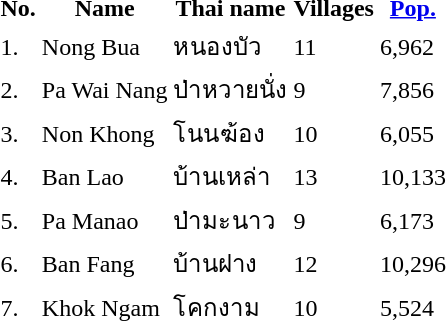<table>
<tr>
<th>No.</th>
<th>Name</th>
<th>Thai name</th>
<th>Villages</th>
<th><a href='#'>Pop.</a></th>
</tr>
<tr>
<td>1.</td>
<td>Nong Bua</td>
<td>หนองบัว</td>
<td>11</td>
<td>6,962</td>
<td></td>
</tr>
<tr>
<td>2.</td>
<td>Pa Wai Nang</td>
<td>ป่าหวายนั่ง</td>
<td>9</td>
<td>7,856</td>
<td></td>
</tr>
<tr>
<td>3.</td>
<td>Non Khong</td>
<td>โนนฆ้อง</td>
<td>10</td>
<td>6,055</td>
<td></td>
</tr>
<tr>
<td>4.</td>
<td>Ban Lao</td>
<td>บ้านเหล่า</td>
<td>13</td>
<td>10,133</td>
<td></td>
</tr>
<tr>
<td>5.</td>
<td>Pa Manao</td>
<td>ป่ามะนาว</td>
<td>9</td>
<td>6,173</td>
<td></td>
</tr>
<tr>
<td>6.</td>
<td>Ban Fang</td>
<td>บ้านฝาง</td>
<td>12</td>
<td>10,296</td>
<td></td>
</tr>
<tr>
<td>7.</td>
<td>Khok Ngam</td>
<td>โคกงาม</td>
<td>10</td>
<td>5,524</td>
<td></td>
</tr>
</table>
